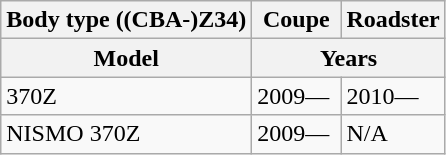<table class="wikitable">
<tr>
<th>Body type ((CBA-)Z34)</th>
<th>Coupe</th>
<th>Roadster</th>
</tr>
<tr>
<th>Model</th>
<th colspan=2>Years</th>
</tr>
<tr>
<td>370Z</td>
<td>2009— </td>
<td>2010— </td>
</tr>
<tr>
<td>NISMO 370Z</td>
<td>2009— </td>
<td>N/A </td>
</tr>
</table>
